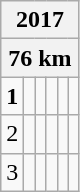<table class="wikitable">
<tr>
<th colspan="6">2017</th>
</tr>
<tr>
<th colspan="6">76 km</th>
</tr>
<tr>
<td><strong>1</strong></td>
<td></td>
<td></td>
<td></td>
<td></td>
<td></td>
</tr>
<tr>
<td>2</td>
<td></td>
<td></td>
<td></td>
<td></td>
<td></td>
</tr>
<tr>
<td>3</td>
<td></td>
<td></td>
<td></td>
<td></td>
<td></td>
</tr>
</table>
